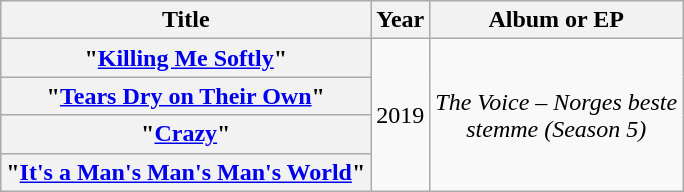<table class="wikitable plainrowheaders" style="text-align:center;">
<tr>
<th scope="col">Title</th>
<th scope="col">Year</th>
<th scope="col">Album or EP</th>
</tr>
<tr>
<th scope="row">"<a href='#'>Killing Me Softly</a>"</th>
<td rowspan="4">2019</td>
<td rowspan="4"><em>The Voice – Norges beste<br>stemme (Season 5)</em></td>
</tr>
<tr>
<th scope="row">"<a href='#'>Tears Dry on Their Own</a>"</th>
</tr>
<tr>
<th scope="row">"<a href='#'>Crazy</a>"<br></th>
</tr>
<tr>
<th scope="row">"<a href='#'>It's a Man's Man's Man's World</a>"</th>
</tr>
</table>
